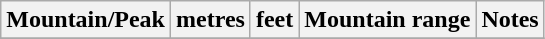<table border=0 cellspacing=5 style="margin-left:3em" class="wikitable sortable">
<tr>
<th align=left>Mountain/Peak</th>
<th>metres</th>
<th>feet</th>
<th>Mountain range</th>
<th>Notes</th>
</tr>
<tr>
</tr>
</table>
